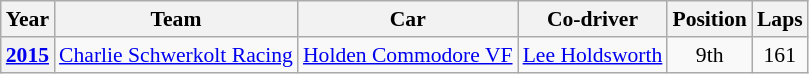<table class="wikitable" style="font-size: 90%;">
<tr>
<th>Year</th>
<th>Team</th>
<th>Car</th>
<th>Co-driver</th>
<th>Position</th>
<th>Laps</th>
</tr>
<tr>
<th><a href='#'>2015</a></th>
<td nowrap><a href='#'>Charlie Schwerkolt Racing</a></td>
<td nowrap><a href='#'>Holden Commodore VF</a></td>
<td nowrap> <a href='#'>Lee Holdsworth</a></td>
<td align="center">9th</td>
<td align="center">161</td>
</tr>
</table>
